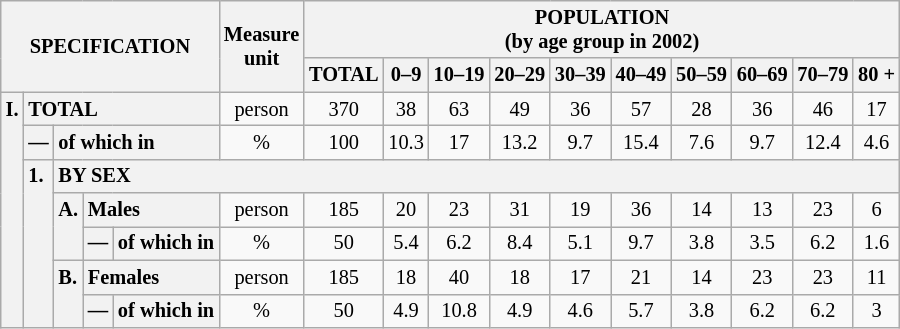<table class="wikitable" style="font-size:85%; text-align:center">
<tr>
<th rowspan="2" colspan="5">SPECIFICATION</th>
<th rowspan="2">Measure<br> unit</th>
<th colspan="10" rowspan="1">POPULATION<br> (by age group in 2002)</th>
</tr>
<tr>
<th>TOTAL</th>
<th>0–9</th>
<th>10–19</th>
<th>20–29</th>
<th>30–39</th>
<th>40–49</th>
<th>50–59</th>
<th>60–69</th>
<th>70–79</th>
<th>80 +</th>
</tr>
<tr>
<th style="text-align:left" valign="top" rowspan="7">I.</th>
<th style="text-align:left" colspan="4">TOTAL</th>
<td>person</td>
<td>370</td>
<td>38</td>
<td>63</td>
<td>49</td>
<td>36</td>
<td>57</td>
<td>28</td>
<td>36</td>
<td>46</td>
<td>17</td>
</tr>
<tr>
<th style="text-align:left" valign="top">—</th>
<th style="text-align:left" colspan="3">of which in</th>
<td>%</td>
<td>100</td>
<td>10.3</td>
<td>17</td>
<td>13.2</td>
<td>9.7</td>
<td>15.4</td>
<td>7.6</td>
<td>9.7</td>
<td>12.4</td>
<td>4.6</td>
</tr>
<tr>
<th style="text-align:left" valign="top" rowspan="5">1.</th>
<th style="text-align:left" colspan="14">BY SEX</th>
</tr>
<tr>
<th style="text-align:left" valign="top" rowspan="2">A.</th>
<th style="text-align:left" colspan="2">Males</th>
<td>person</td>
<td>185</td>
<td>20</td>
<td>23</td>
<td>31</td>
<td>19</td>
<td>36</td>
<td>14</td>
<td>13</td>
<td>23</td>
<td>6</td>
</tr>
<tr>
<th style="text-align:left" valign="top">—</th>
<th style="text-align:left" colspan="1">of which in</th>
<td>%</td>
<td>50</td>
<td>5.4</td>
<td>6.2</td>
<td>8.4</td>
<td>5.1</td>
<td>9.7</td>
<td>3.8</td>
<td>3.5</td>
<td>6.2</td>
<td>1.6</td>
</tr>
<tr>
<th style="text-align:left" valign="top" rowspan="2">B.</th>
<th style="text-align:left" colspan="2">Females</th>
<td>person</td>
<td>185</td>
<td>18</td>
<td>40</td>
<td>18</td>
<td>17</td>
<td>21</td>
<td>14</td>
<td>23</td>
<td>23</td>
<td>11</td>
</tr>
<tr>
<th style="text-align:left" valign="top">—</th>
<th style="text-align:left" colspan="1">of which in</th>
<td>%</td>
<td>50</td>
<td>4.9</td>
<td>10.8</td>
<td>4.9</td>
<td>4.6</td>
<td>5.7</td>
<td>3.8</td>
<td>6.2</td>
<td>6.2</td>
<td>3</td>
</tr>
</table>
